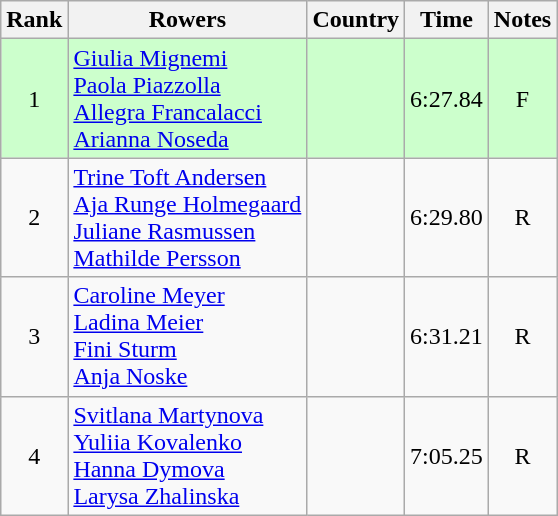<table class="wikitable" style="text-align:center">
<tr>
<th>Rank</th>
<th>Rowers</th>
<th>Country</th>
<th>Time</th>
<th>Notes</th>
</tr>
<tr bgcolor=ccffcc>
<td>1</td>
<td align="left"><a href='#'>Giulia Mignemi</a><br><a href='#'>Paola Piazzolla</a><br><a href='#'>Allegra Francalacci</a><br><a href='#'>Arianna Noseda</a></td>
<td align="left"></td>
<td>6:27.84</td>
<td>F</td>
</tr>
<tr>
<td>2</td>
<td align="left"><a href='#'>Trine Toft Andersen</a><br><a href='#'>Aja Runge Holmegaard</a><br><a href='#'>Juliane Rasmussen</a><br><a href='#'>Mathilde Persson</a></td>
<td align="left"></td>
<td>6:29.80</td>
<td>R</td>
</tr>
<tr>
<td>3</td>
<td align="left"><a href='#'>Caroline Meyer</a><br><a href='#'>Ladina Meier</a><br><a href='#'>Fini Sturm</a><br><a href='#'>Anja Noske</a></td>
<td align="left"></td>
<td>6:31.21</td>
<td>R</td>
</tr>
<tr>
<td>4</td>
<td align="left"><a href='#'>Svitlana Martynova</a><br><a href='#'>Yuliia Kovalenko</a><br><a href='#'>Hanna Dymova</a><br><a href='#'>Larysa Zhalinska</a></td>
<td align="left"></td>
<td>7:05.25</td>
<td>R</td>
</tr>
</table>
